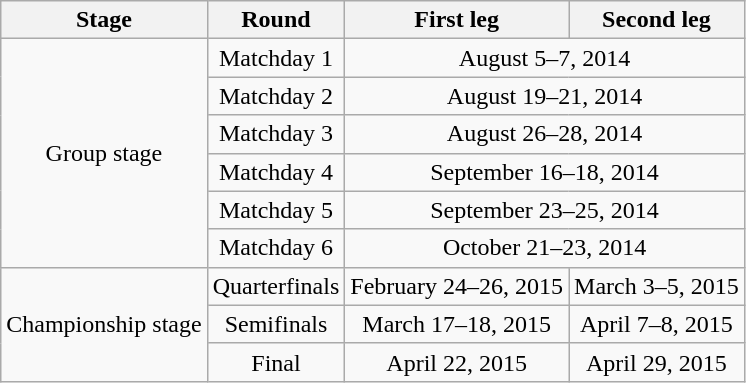<table class="wikitable" style="text-align:center">
<tr>
<th>Stage</th>
<th>Round</th>
<th>First leg</th>
<th>Second leg</th>
</tr>
<tr>
<td rowspan=6>Group stage</td>
<td>Matchday 1</td>
<td colspan=2>August 5–7, 2014</td>
</tr>
<tr>
<td>Matchday 2</td>
<td colspan=2>August 19–21, 2014</td>
</tr>
<tr>
<td>Matchday 3</td>
<td colspan=2>August 26–28, 2014</td>
</tr>
<tr>
<td>Matchday 4</td>
<td colspan=2>September 16–18, 2014</td>
</tr>
<tr>
<td>Matchday 5</td>
<td colspan=2>September 23–25, 2014</td>
</tr>
<tr>
<td>Matchday 6</td>
<td colspan=2>October 21–23, 2014</td>
</tr>
<tr>
<td rowspan=3>Championship stage</td>
<td>Quarterfinals</td>
<td>February 24–26, 2015</td>
<td>March 3–5, 2015</td>
</tr>
<tr>
<td>Semifinals</td>
<td>March 17–18, 2015</td>
<td>April 7–8, 2015</td>
</tr>
<tr>
<td>Final</td>
<td>April 22, 2015</td>
<td>April 29, 2015</td>
</tr>
</table>
